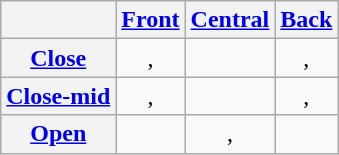<table class="wikitable" style="text-align:center">
<tr>
<th></th>
<th><a href='#'>Front</a></th>
<th><a href='#'>Central</a></th>
<th><a href='#'>Back</a></th>
</tr>
<tr>
<th><a href='#'>Close</a></th>
<td>, </td>
<td></td>
<td>, </td>
</tr>
<tr>
<th><a href='#'>Close-mid</a></th>
<td>, </td>
<td></td>
<td>, </td>
</tr>
<tr>
<th><a href='#'>Open</a></th>
<td></td>
<td>, </td>
<td></td>
</tr>
</table>
